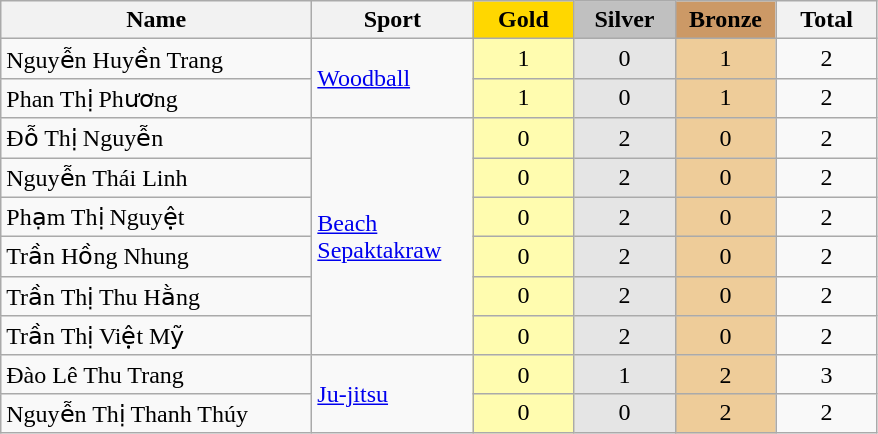<table class="wikitable" style="text-align:center;">
<tr>
<th width=200>Name</th>
<th width=100>Sport</th>
<td bgcolor=gold width=60><strong>Gold</strong></td>
<td bgcolor=silver width=60><strong>Silver</strong></td>
<td bgcolor=#cc9966 width=60><strong>Bronze</strong></td>
<th width=60>Total</th>
</tr>
<tr>
<td align=left>Nguyễn Huyền Trang</td>
<td align=left rowspan=2><a href='#'>Woodball</a></td>
<td bgcolor=#fffcaf>1</td>
<td bgcolor=#e5e5e5>0</td>
<td bgcolor=#eecc99>1</td>
<td>2</td>
</tr>
<tr>
<td align=left>Phan Thị Phương</td>
<td bgcolor=#fffcaf>1</td>
<td bgcolor=#e5e5e5>0</td>
<td bgcolor=#eecc99>1</td>
<td>2</td>
</tr>
<tr>
<td align=left>Đỗ Thị Nguyễn</td>
<td align=left rowspan=6><a href='#'>Beach Sepaktakraw</a></td>
<td bgcolor=#fffcaf>0</td>
<td bgcolor=#e5e5e5>2</td>
<td bgcolor=#eecc99>0</td>
<td>2</td>
</tr>
<tr>
<td align=left>Nguyễn Thái Linh</td>
<td bgcolor=#fffcaf>0</td>
<td bgcolor=#e5e5e5>2</td>
<td bgcolor=#eecc99>0</td>
<td>2</td>
</tr>
<tr>
<td align=left>Phạm Thị Nguyệt</td>
<td bgcolor=#fffcaf>0</td>
<td bgcolor=#e5e5e5>2</td>
<td bgcolor=#eecc99>0</td>
<td>2</td>
</tr>
<tr>
<td align=left>Trần Hồng Nhung</td>
<td bgcolor=#fffcaf>0</td>
<td bgcolor=#e5e5e5>2</td>
<td bgcolor=#eecc99>0</td>
<td>2</td>
</tr>
<tr>
<td align=left>Trần Thị Thu Hằng</td>
<td bgcolor=#fffcaf>0</td>
<td bgcolor=#e5e5e5>2</td>
<td bgcolor=#eecc99>0</td>
<td>2</td>
</tr>
<tr>
<td align=left>Trần Thị Việt Mỹ</td>
<td bgcolor=#fffcaf>0</td>
<td bgcolor=#e5e5e5>2</td>
<td bgcolor=#eecc99>0</td>
<td>2</td>
</tr>
<tr>
<td align=left>Đào Lê Thu Trang</td>
<td align=left rowspan=2><a href='#'>Ju-jitsu</a></td>
<td bgcolor=#fffcaf>0</td>
<td bgcolor=#e5e5e5>1</td>
<td bgcolor=#eecc99>2</td>
<td>3</td>
</tr>
<tr>
<td align=left>Nguyễn Thị Thanh Thúy</td>
<td bgcolor=#fffcaf>0</td>
<td bgcolor=#e5e5e5>0</td>
<td bgcolor=#eecc99>2</td>
<td>2</td>
</tr>
</table>
